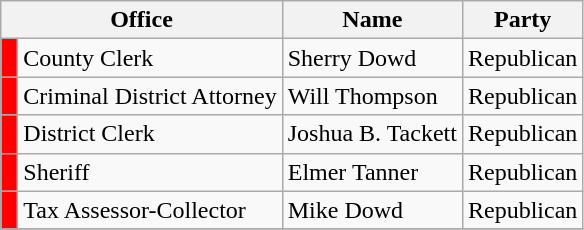<table class="wikitable">
<tr>
<th colspan="2" align="center" valign="bottom">Office</th>
<th align="center" valign="bottom">Name</th>
<th align="center" valign="bottom">Party</th>
</tr>
<tr>
<td bgcolor="red"> </td>
<td>County Clerk</td>
<td>Sherry Dowd</td>
<td>Republican</td>
</tr>
<tr>
<td bgcolor="red"> </td>
<td>Criminal District Attorney</td>
<td>Will Thompson</td>
<td>Republican</td>
</tr>
<tr>
<td bgcolor="red"> </td>
<td>District Clerk</td>
<td>Joshua B. Tackett</td>
<td>Republican</td>
</tr>
<tr>
<td bgcolor="red"> </td>
<td>Sheriff</td>
<td>Elmer Tanner</td>
<td>Republican</td>
</tr>
<tr>
<td bgcolor="red"> </td>
<td>Tax Assessor-Collector</td>
<td>Mike Dowd</td>
<td>Republican</td>
</tr>
<tr>
</tr>
</table>
